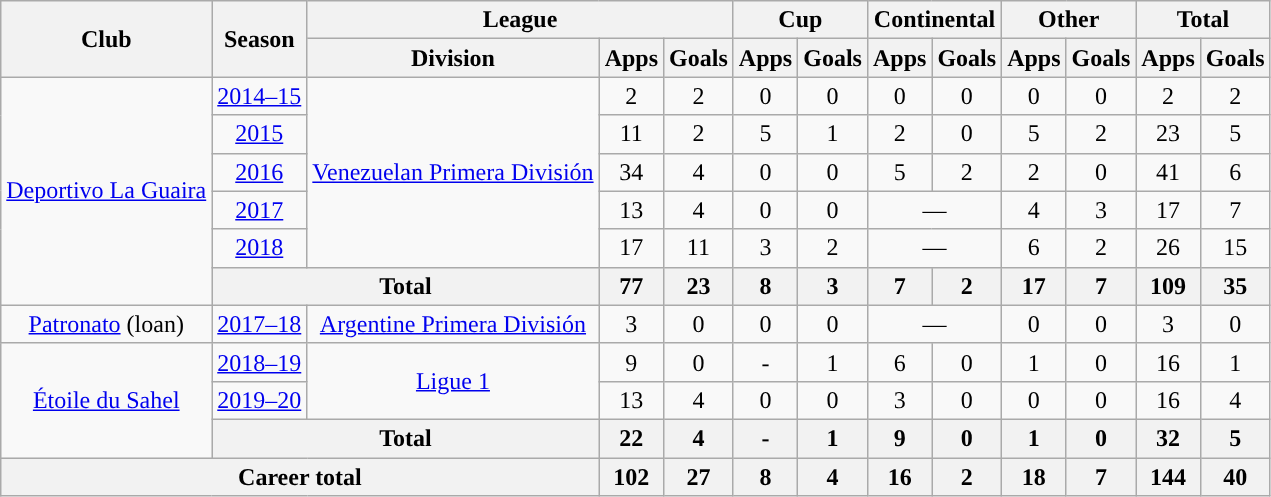<table class="wikitable" style="text-align:center">
<tr>
<th rowspan="2">Club</th>
<th rowspan="2">Season</th>
<th colspan="3">League</th>
<th colspan="2">Cup</th>
<th colspan="2">Continental</th>
<th colspan="2">Other</th>
<th colspan="2">Total</th>
</tr>
<tr>
<th>Division</th>
<th>Apps</th>
<th>Goals</th>
<th>Apps</th>
<th>Goals</th>
<th>Apps</th>
<th>Goals</th>
<th>Apps</th>
<th>Goals</th>
<th>Apps</th>
<th>Goals</th>
</tr>
<tr>
<td rowspan="6"><a href='#'>Deportivo La Guaira</a></td>
<td><a href='#'>2014–15</a></td>
<td rowspan="5"><a href='#'>Venezuelan Primera División</a></td>
<td>2</td>
<td>2</td>
<td>0</td>
<td>0</td>
<td>0</td>
<td>0</td>
<td>0</td>
<td>0</td>
<td>2</td>
<td>2</td>
</tr>
<tr>
<td><a href='#'>2015</a></td>
<td>11</td>
<td>2</td>
<td>5</td>
<td>1</td>
<td>2</td>
<td>0</td>
<td>5</td>
<td>2</td>
<td>23</td>
<td>5</td>
</tr>
<tr>
<td><a href='#'>2016</a></td>
<td>34</td>
<td>4</td>
<td>0</td>
<td>0</td>
<td>5</td>
<td>2</td>
<td>2</td>
<td>0</td>
<td>41</td>
<td>6</td>
</tr>
<tr>
<td><a href='#'>2017</a></td>
<td>13</td>
<td>4</td>
<td>0</td>
<td>0</td>
<td colspan="2">—</td>
<td>4</td>
<td>3</td>
<td>17</td>
<td>7</td>
</tr>
<tr>
<td><a href='#'>2018</a></td>
<td>17</td>
<td>11</td>
<td>3</td>
<td>2</td>
<td colspan="2">—</td>
<td>6</td>
<td>2</td>
<td>26</td>
<td>15</td>
</tr>
<tr>
<th colspan="2">Total</th>
<th>77</th>
<th>23</th>
<th>8</th>
<th>3</th>
<th>7</th>
<th>2</th>
<th>17</th>
<th>7</th>
<th>109</th>
<th>35</th>
</tr>
<tr>
<td rowspan="1"><a href='#'>Patronato</a> (loan)</td>
<td><a href='#'>2017–18</a></td>
<td rowspan="1"><a href='#'>Argentine Primera División</a></td>
<td>3</td>
<td>0</td>
<td>0</td>
<td>0</td>
<td colspan="2">—</td>
<td>0</td>
<td>0</td>
<td>3</td>
<td>0</td>
</tr>
<tr>
<td rowspan="3"><a href='#'>Étoile du Sahel</a></td>
<td><a href='#'>2018–19</a></td>
<td rowspan="2"><a href='#'>Ligue 1</a></td>
<td>9</td>
<td>0</td>
<td>-</td>
<td>1</td>
<td>6</td>
<td>0</td>
<td>1</td>
<td>0</td>
<td>16</td>
<td>1</td>
</tr>
<tr>
<td><a href='#'>2019–20</a></td>
<td>13</td>
<td>4</td>
<td>0</td>
<td>0</td>
<td>3</td>
<td>0</td>
<td>0</td>
<td>0</td>
<td>16</td>
<td>4</td>
</tr>
<tr>
<th colspan="2">Total</th>
<th>22</th>
<th>4</th>
<th>-</th>
<th>1</th>
<th>9</th>
<th>0</th>
<th>1</th>
<th>0</th>
<th>32</th>
<th>5</th>
</tr>
<tr>
<th colspan="3">Career total</th>
<th>102</th>
<th>27</th>
<th>8</th>
<th>4</th>
<th>16</th>
<th>2</th>
<th>18</th>
<th>7</th>
<th>144</th>
<th>40</th>
</tr>
</table>
